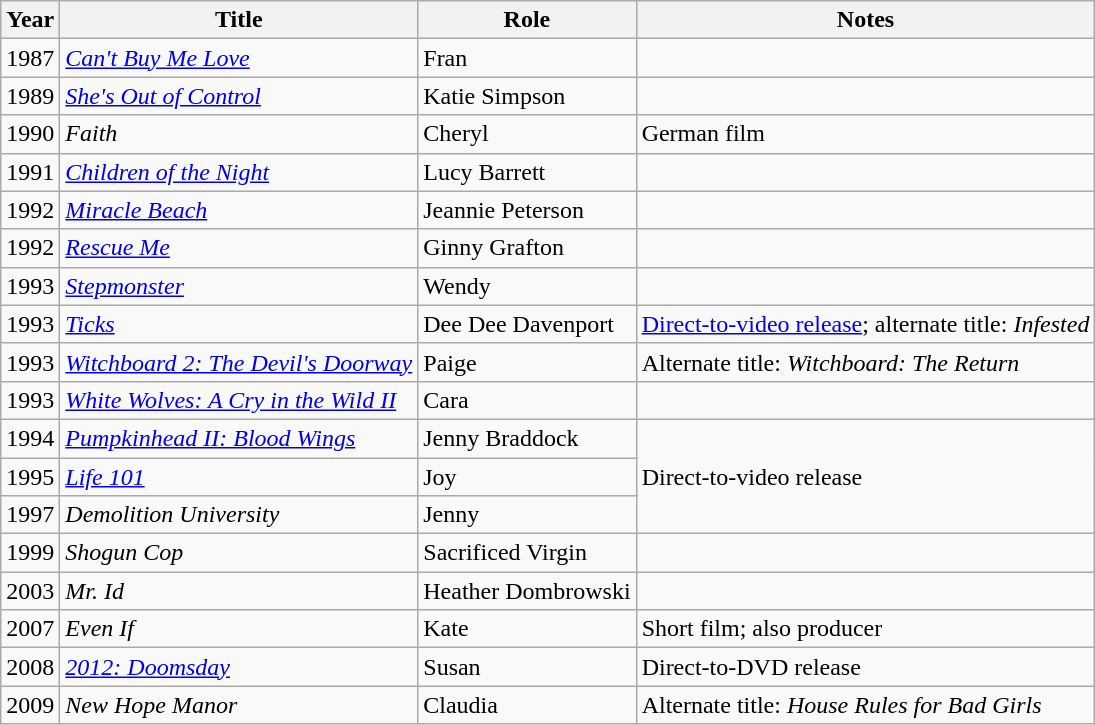<table class="wikitable sortable">
<tr>
<th>Year</th>
<th>Title</th>
<th>Role</th>
<th class="unsortable">Notes</th>
</tr>
<tr>
<td>1987</td>
<td><em><a href='#'>Can't Buy Me Love</a></em></td>
<td>Fran</td>
<td></td>
</tr>
<tr>
<td>1989</td>
<td><em><a href='#'>She's Out of Control</a></em></td>
<td>Katie Simpson</td>
<td></td>
</tr>
<tr>
<td>1990</td>
<td><em>Faith</em></td>
<td>Cheryl</td>
<td>German film</td>
</tr>
<tr>
<td>1991</td>
<td><em><a href='#'>Children of the Night</a></em></td>
<td>Lucy Barrett</td>
<td></td>
</tr>
<tr>
<td>1992</td>
<td><em><a href='#'>Miracle Beach</a></em></td>
<td>Jeannie Peterson</td>
<td></td>
</tr>
<tr>
<td>1992</td>
<td><em><a href='#'>Rescue Me</a></em></td>
<td>Ginny Grafton</td>
<td></td>
</tr>
<tr>
<td>1993</td>
<td><em><a href='#'>Stepmonster</a></em></td>
<td>Wendy</td>
<td></td>
</tr>
<tr>
<td>1993</td>
<td><em><a href='#'>Ticks</a></em></td>
<td>Dee Dee Davenport</td>
<td><a href='#'>Direct-to-video release</a>; alternate title: <em>Infested</em></td>
</tr>
<tr>
<td>1993</td>
<td><em><a href='#'>Witchboard 2: The Devil's Doorway</a></em></td>
<td>Paige</td>
<td>Alternate title: <em>Witchboard: The Return</em></td>
</tr>
<tr>
<td>1993</td>
<td><em><a href='#'>White Wolves: A Cry in the Wild II</a></em></td>
<td>Cara</td>
<td></td>
</tr>
<tr>
<td>1994</td>
<td><em><a href='#'>Pumpkinhead II: Blood Wings</a></em></td>
<td>Jenny Braddock</td>
<td rowspan=3>Direct-to-video release</td>
</tr>
<tr>
<td>1995</td>
<td><em><a href='#'>Life 101</a></em></td>
<td>Joy</td>
</tr>
<tr>
<td>1997</td>
<td><em>Demolition University</em></td>
<td>Jenny</td>
</tr>
<tr>
<td>1999</td>
<td><em>Shogun Cop</em></td>
<td>Sacrificed Virgin</td>
<td></td>
</tr>
<tr>
<td>2003</td>
<td><em>Mr. Id</em></td>
<td>Heather Dombrowski</td>
<td></td>
</tr>
<tr>
<td>2007</td>
<td><em>Even If</em></td>
<td>Kate</td>
<td>Short film; also producer</td>
</tr>
<tr>
<td>2008</td>
<td><em><a href='#'>2012: Doomsday</a></em></td>
<td>Susan</td>
<td>Direct-to-DVD release</td>
</tr>
<tr>
<td>2009</td>
<td><em>New Hope Manor</em></td>
<td>Claudia</td>
<td>Alternate title: <em>House Rules for Bad Girls</em></td>
</tr>
</table>
